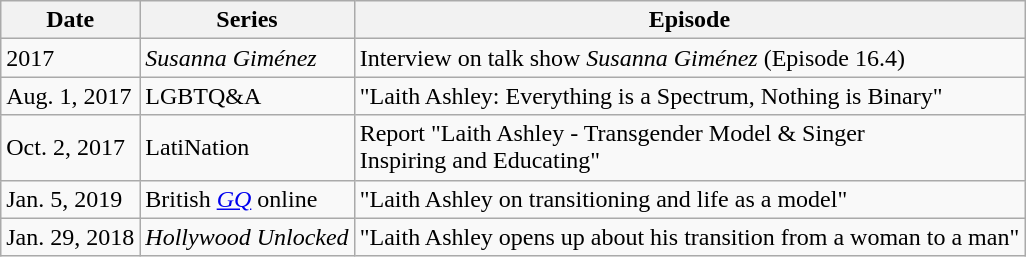<table class="wikitable sortable">
<tr>
<th>Date</th>
<th>Series</th>
<th>Episode</th>
</tr>
<tr>
<td>2017</td>
<td><em>Susanna Giménez</em></td>
<td>Interview on talk show <em>Susanna Giménez</em> (Episode 16.4)</td>
</tr>
<tr>
<td>Aug. 1, 2017</td>
<td>LGBTQ&A</td>
<td>"Laith Ashley: Everything is a Spectrum, Nothing is Binary"</td>
</tr>
<tr>
<td>Oct. 2, 2017</td>
<td>LatiNation</td>
<td>Report "Laith Ashley - Transgender Model & Singer <br>Inspiring and Educating"</td>
</tr>
<tr>
<td>Jan. 5, 2019</td>
<td>British <em><a href='#'>GQ</a></em> online</td>
<td>"Laith Ashley on transitioning and life as a model"</td>
</tr>
<tr>
<td>Jan. 29, 2018</td>
<td><em>Hollywood Unlocked</em></td>
<td>"Laith Ashley opens up about his transition from a woman to a man"</td>
</tr>
</table>
